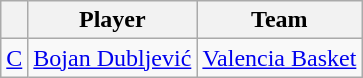<table class="wikitable">
<tr>
<th align="center"></th>
<th align="center">Player</th>
<th align="center">Team</th>
</tr>
<tr>
<td align=center><a href='#'>C</a></td>
<td> <a href='#'>Bojan Dubljević</a></td>
<td><a href='#'>Valencia Basket</a></td>
</tr>
</table>
